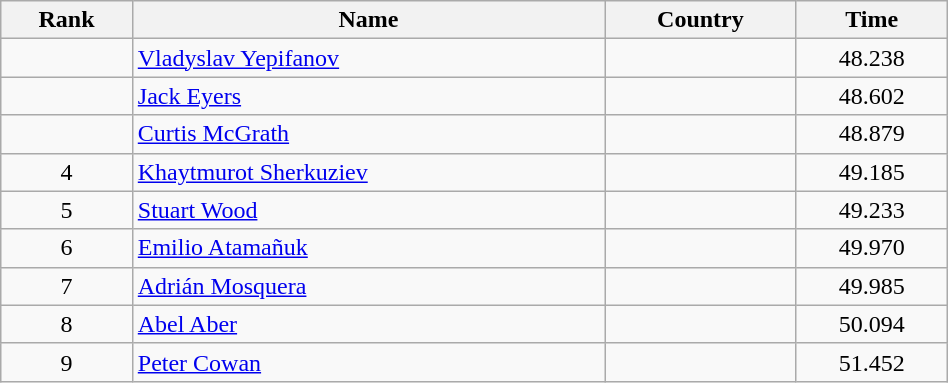<table class="wikitable" style="text-align:center;width: 50%">
<tr>
<th>Rank</th>
<th>Name</th>
<th>Country</th>
<th>Time</th>
</tr>
<tr>
<td></td>
<td align="left"><a href='#'>Vladyslav Yepifanov</a></td>
<td align="left"></td>
<td>48.238</td>
</tr>
<tr>
<td></td>
<td align="left"><a href='#'>Jack Eyers</a></td>
<td align="left"></td>
<td>48.602</td>
</tr>
<tr>
<td></td>
<td align="left"><a href='#'>Curtis McGrath</a></td>
<td align="left"></td>
<td>48.879</td>
</tr>
<tr>
<td>4</td>
<td align="left"><a href='#'>Khaytmurot Sherkuziev</a></td>
<td align="left"></td>
<td>49.185</td>
</tr>
<tr>
<td>5</td>
<td align="left"><a href='#'>Stuart Wood</a></td>
<td align="left"></td>
<td>49.233</td>
</tr>
<tr>
<td>6</td>
<td align="left"><a href='#'>Emilio Atamañuk</a></td>
<td align="left"></td>
<td>49.970</td>
</tr>
<tr>
<td>7</td>
<td align="left"><a href='#'>Adrián Mosquera</a></td>
<td align="left"></td>
<td>49.985</td>
</tr>
<tr>
<td>8</td>
<td align="left"><a href='#'>Abel Aber</a></td>
<td align="left"></td>
<td>50.094</td>
</tr>
<tr>
<td>9</td>
<td align="left"><a href='#'>Peter Cowan</a></td>
<td align="left"></td>
<td>51.452</td>
</tr>
</table>
